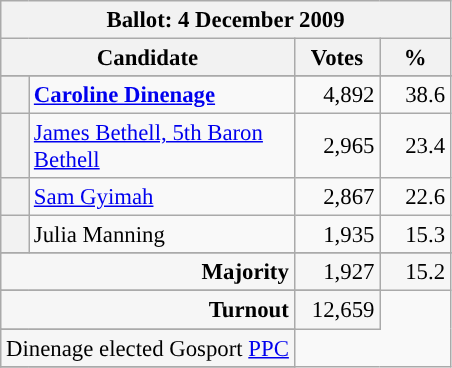<table class="wikitable" style="font-size: 95%;">
<tr>
<th colspan="4">Ballot: 4 December 2009</th>
</tr>
<tr>
<th colspan="2" style="width: 170px">Candidate</th>
<th style="width: 50px">Votes</th>
<th style="width: 40px">%</th>
</tr>
<tr>
</tr>
<tr>
<th style="background-color: "></th>
<td style="width: 170px"><strong><a href='#'>Caroline Dinenage</a></strong></td>
<td align="right">4,892</td>
<td align="right">38.6</td>
</tr>
<tr>
<th style="background-color: "></th>
<td style="width: 170px"><a href='#'>James Bethell, 5th Baron Bethell</a></td>
<td align="right">2,965</td>
<td align="right">23.4</td>
</tr>
<tr>
<th style="background-color: "></th>
<td style="width: 170px"><a href='#'>Sam Gyimah</a></td>
<td align="right">2,867</td>
<td align="right">22.6</td>
</tr>
<tr>
<th style="background-color: "></th>
<td style="width: 170px">Julia Manning</td>
<td align="right">1,935</td>
<td align="right">15.3</td>
</tr>
<tr>
</tr>
<tr style="background-color:#F6F6F6">
<td colspan="2" align="right"><strong>Majority</strong></td>
<td align="right">1,927</td>
<td align="right">15.2</td>
</tr>
<tr>
</tr>
<tr style="background-color:#F6F6F6">
<td colspan="2" align="right"><strong>Turnout</strong></td>
<td align="right">12,659</td>
</tr>
<tr>
</tr>
<tr style="background-color:#F6F6F6">
<td colspan="2">Dinenage elected Gosport <a href='#'>PPC</a></td>
</tr>
<tr>
</tr>
</table>
